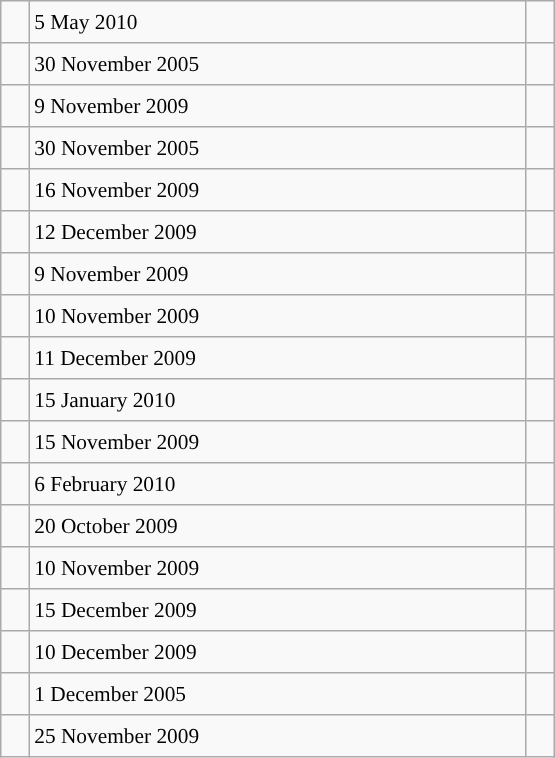<table class="wikitable" style="font-size: 89%; float: left; width: 26em; margin-right: 1em; height: 505px;">
<tr>
<td></td>
<td>5 May 2010</td>
<td></td>
</tr>
<tr>
<td></td>
<td>30 November 2005</td>
<td></td>
</tr>
<tr>
<td></td>
<td>9 November 2009</td>
<td></td>
</tr>
<tr>
<td></td>
<td>30 November 2005</td>
<td></td>
</tr>
<tr>
<td></td>
<td>16 November 2009</td>
<td></td>
</tr>
<tr>
<td></td>
<td>12 December 2009</td>
<td></td>
</tr>
<tr>
<td></td>
<td>9 November 2009</td>
<td></td>
</tr>
<tr>
<td></td>
<td>10 November 2009</td>
<td></td>
</tr>
<tr>
<td></td>
<td>11 December 2009</td>
<td></td>
</tr>
<tr>
<td></td>
<td>15 January 2010</td>
<td></td>
</tr>
<tr>
<td></td>
<td>15 November 2009</td>
<td></td>
</tr>
<tr>
<td></td>
<td>6 February 2010</td>
<td></td>
</tr>
<tr>
<td></td>
<td>20 October 2009</td>
<td></td>
</tr>
<tr>
<td></td>
<td>10 November 2009</td>
<td></td>
</tr>
<tr>
<td></td>
<td>15 December 2009</td>
<td></td>
</tr>
<tr>
<td></td>
<td>10 December 2009</td>
<td></td>
</tr>
<tr>
<td></td>
<td>1 December 2005</td>
<td></td>
</tr>
<tr>
<td></td>
<td>25 November 2009</td>
<td></td>
</tr>
</table>
